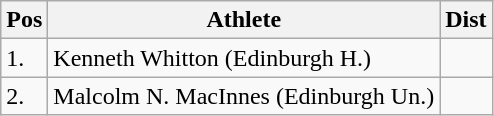<table class="wikitable">
<tr>
<th>Pos</th>
<th>Athlete</th>
<th>Dist</th>
</tr>
<tr>
<td>1.</td>
<td>Kenneth Whitton (Edinburgh H.)</td>
<td></td>
</tr>
<tr>
<td>2.</td>
<td>Malcolm N. MacInnes (Edinburgh Un.)</td>
<td></td>
</tr>
</table>
